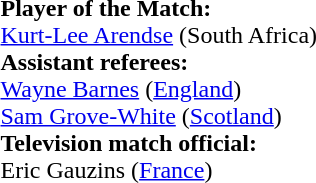<table style="width:100%">
<tr>
<td><br><strong>Player of the Match:</strong>
<br><a href='#'>Kurt-Lee Arendse</a> (South Africa)<br><strong>Assistant referees:</strong>
<br><a href='#'>Wayne Barnes</a> (<a href='#'>England</a>)
<br><a href='#'>Sam Grove-White</a> (<a href='#'>Scotland</a>)
<br><strong>Television match official:</strong>
<br>Eric Gauzins (<a href='#'>France</a>)</td>
</tr>
</table>
